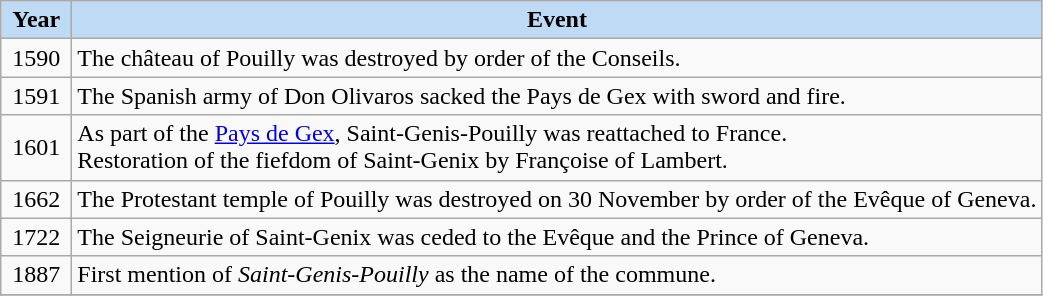<table class="wikitable">
<tr>
<th style="background:#BEDAF4">Year</th>
<th style="background:#BEDAF4">Event</th>
</tr>
<tr>
<td> 1590 </td>
<td align="left">The château of Pouilly was destroyed by order of the Conseils.</td>
</tr>
<tr>
<td> 1591 </td>
<td align="left">The Spanish army of Don Olivaros sacked the Pays de Gex  with sword and fire.</td>
</tr>
<tr>
<td> 1601 </td>
<td align="left">As part of the <a href='#'>Pays de Gex</a>, Saint-Genis-Pouilly was reattached to France.<br>Restoration of the fiefdom of Saint-Genix by Françoise of Lambert.</td>
</tr>
<tr>
<td> 1662 </td>
<td align="left">The Protestant temple of Pouilly was destroyed on 30 November by order of the Evêque of Geneva.</td>
</tr>
<tr>
<td> 1722 </td>
<td align="left">The Seigneurie of Saint-Genix was ceded to the Evêque and the Prince of Geneva.</td>
</tr>
<tr>
<td> 1887 </td>
<td align="left">First mention of <em>Saint-Genis-Pouilly</em> as the name of the commune.</td>
</tr>
<tr>
</tr>
</table>
